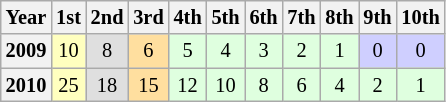<table class="wikitable" style="font-size:85%; text-align:center">
<tr>
<th>Year</th>
<th>1st</th>
<th>2nd</th>
<th>3rd</th>
<th>4th</th>
<th>5th</th>
<th>6th</th>
<th>7th</th>
<th>8th</th>
<th>9th</th>
<th>10th</th>
</tr>
<tr>
<th>2009</th>
<td style="background:#FFFFBF;">10</td>
<td style="background:#DFDFDF;">8</td>
<td style="background:#FFDF9F;">6</td>
<td style="background:#dfffdf;">5</td>
<td style="background:#dfffdf;">4</td>
<td style="background:#dfffdf;">3</td>
<td style="background:#dfffdf;">2</td>
<td style="background:#dfffdf;">1</td>
<td style="background:#cfcfff;">0</td>
<td style="background:#cfcfff;">0</td>
</tr>
<tr>
<th>2010</th>
<td style="background:#FFFFBF;">25</td>
<td style="background:#DFDFDF;">18</td>
<td style="background:#FFDF9F;">15</td>
<td style="background:#dfffdf;">12</td>
<td style="background:#dfffdf;">10</td>
<td style="background:#dfffdf;">8</td>
<td style="background:#dfffdf;">6</td>
<td style="background:#dfffdf;">4</td>
<td style="background:#dfffdf;">2</td>
<td style="background:#dfffdf;">1</td>
</tr>
</table>
